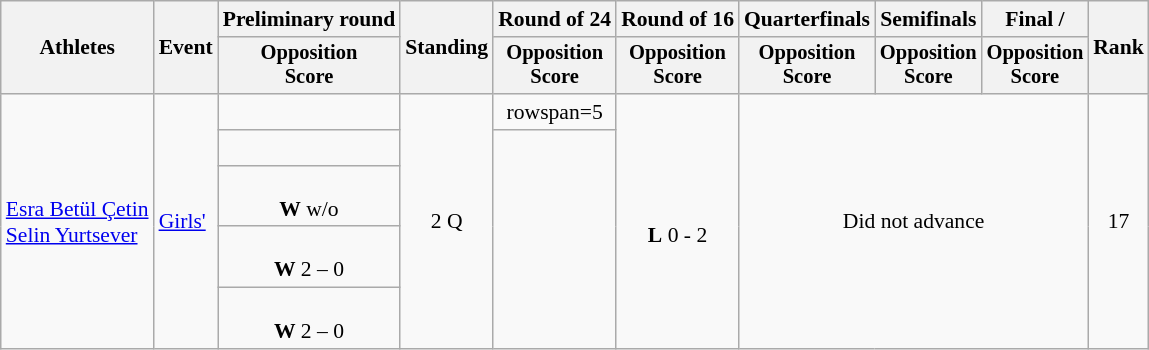<table class=wikitable style="font-size:90%">
<tr>
<th rowspan="2">Athletes</th>
<th rowspan="2">Event</th>
<th>Preliminary round</th>
<th rowspan="2">Standing</th>
<th>Round of 24</th>
<th>Round of 16</th>
<th>Quarterfinals</th>
<th>Semifinals</th>
<th>Final / </th>
<th rowspan=2>Rank</th>
</tr>
<tr style="font-size:95%">
<th>Opposition<br>Score</th>
<th>Opposition<br>Score</th>
<th>Opposition<br>Score</th>
<th>Opposition<br>Score</th>
<th>Opposition<br>Score</th>
<th>Opposition<br>Score</th>
</tr>
<tr align=center>
<td align=left rowspan=5><a href='#'>Esra Betül Çetin</a><br><a href='#'>Selin Yurtsever</a></td>
<td align=left rowspan=5><a href='#'>Girls'</a></td>
<td><br></td>
<td rowspan=5>2 Q</td>
<td>rowspan=5 </td>
<td rowspan=5><br><strong>L</strong> 0 - 2</td>
<td rowspan=5 colspan=3>Did not advance</td>
<td rowspan=5>17</td>
</tr>
<tr align=center>
<td><br></td>
</tr>
<tr align=center>
<td><br><strong>W</strong> w/o</td>
</tr>
<tr align=center>
<td><br><strong>W</strong> 2 – 0</td>
</tr>
<tr align=center>
<td><br><strong>W</strong> 2 – 0</td>
</tr>
</table>
